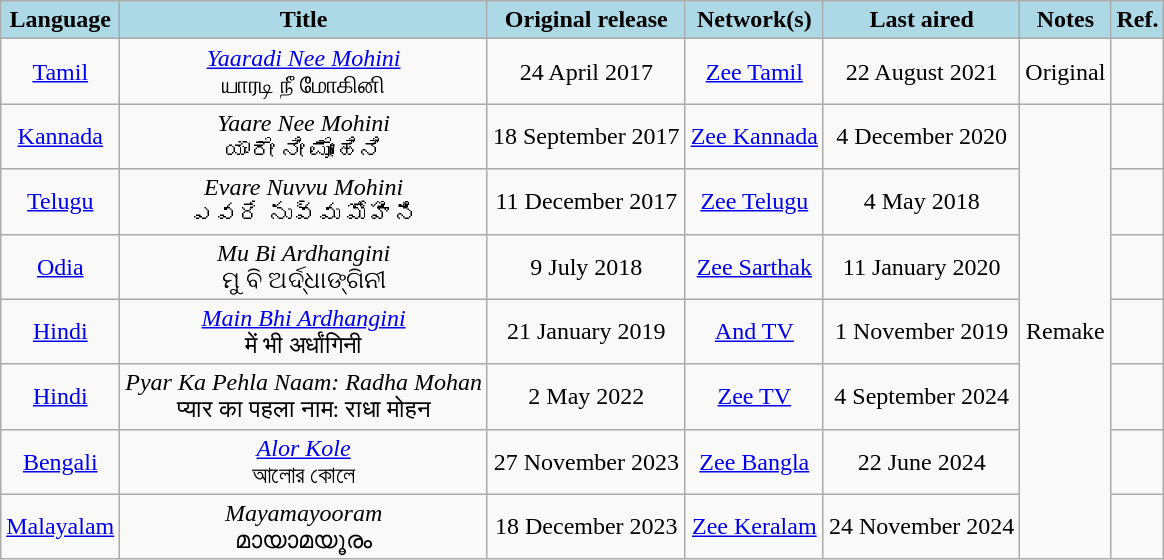<table class="wikitable" style="text-align:center;">
<tr>
<th style="background:LightBlue;">Language</th>
<th style="background:LightBlue;">Title</th>
<th style="background:LightBlue;">Original release</th>
<th style="background:LightBlue;">Network(s)</th>
<th style="background:LightBlue;">Last aired</th>
<th style="background:LightBlue;">Notes</th>
<th style="background:LightBlue;">Ref.</th>
</tr>
<tr>
<td><a href='#'>Tamil</a></td>
<td><em><a href='#'>Yaaradi Nee Mohini</a></em> <br> யாரடி நீ மோகினி</td>
<td>24 April 2017</td>
<td><a href='#'>Zee Tamil</a></td>
<td>22 August 2021</td>
<td>Original</td>
<td></td>
</tr>
<tr>
<td><a href='#'>Kannada</a></td>
<td><em>Yaare Nee Mohini</em> <br> ಯಾರೇ ನೀ ಮೋಹಿನಿ</td>
<td>18 September 2017</td>
<td><a href='#'>Zee Kannada</a></td>
<td>4 December 2020</td>
<td rowspan="7">Remake</td>
<td></td>
</tr>
<tr>
<td><a href='#'>Telugu</a></td>
<td><em>Evare Nuvvu Mohini</em> <br> ఎవరే నువ్వు మోహిని</td>
<td>11 December 2017</td>
<td><a href='#'>Zee Telugu</a></td>
<td>4 May 2018</td>
<td></td>
</tr>
<tr>
<td><a href='#'>Odia</a></td>
<td><em>Mu Bi Ardhangini</em> <br> ମୁ ବି ଅର୍ଦ୍ଧାଙ୍ଗିନୀ</td>
<td>9 July 2018</td>
<td><a href='#'>Zee Sarthak</a></td>
<td>11 January 2020</td>
<td></td>
</tr>
<tr>
<td><a href='#'>Hindi</a></td>
<td><em><a href='#'>Main Bhi Ardhangini</a></em> <br> में भी अर्धांगिनी</td>
<td>21 January 2019</td>
<td><a href='#'>And TV</a></td>
<td>1 November 2019</td>
<td></td>
</tr>
<tr>
<td><a href='#'>Hindi</a></td>
<td><em>Pyar Ka Pehla Naam: Radha Mohan</em> <br> प्यार का पहला नाम: राधा मोहन</td>
<td>2 May 2022</td>
<td><a href='#'>Zee TV</a></td>
<td>4 September 2024</td>
<td></td>
</tr>
<tr>
<td><a href='#'>Bengali</a></td>
<td><em><a href='#'>Alor Kole</a></em> <br> আলোর কোলে</td>
<td>27 November 2023</td>
<td><a href='#'>Zee Bangla</a></td>
<td>22 June 2024</td>
<td></td>
</tr>
<tr>
<td><a href='#'>Malayalam</a></td>
<td><em>Mayamayooram</em> <br> മായാമയൂരം</td>
<td>18 December 2023</td>
<td><a href='#'>Zee Keralam</a></td>
<td>24 November 2024</td>
<td></td>
</tr>
</table>
